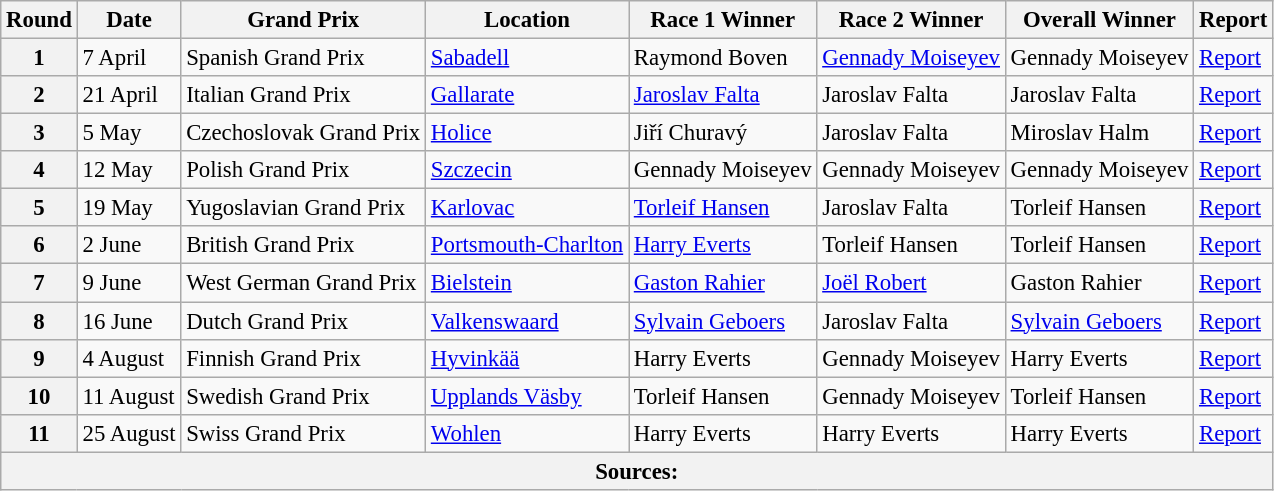<table class="wikitable" style="font-size: 95%;">
<tr>
<th align=center>Round</th>
<th align=center>Date</th>
<th align=center>Grand Prix</th>
<th align=center>Location</th>
<th align=center>Race 1 Winner</th>
<th align=center>Race 2 Winner</th>
<th align=center>Overall Winner</th>
<th align=center>Report</th>
</tr>
<tr>
<th>1</th>
<td>7 April</td>
<td> Spanish Grand Prix</td>
<td><a href='#'>Sabadell</a></td>
<td> Raymond Boven</td>
<td> <a href='#'>Gennady Moiseyev</a></td>
<td> Gennady Moiseyev</td>
<td><a href='#'>Report</a></td>
</tr>
<tr>
<th>2</th>
<td>21 April</td>
<td> Italian Grand Prix</td>
<td><a href='#'>Gallarate</a></td>
<td> <a href='#'>Jaroslav Falta</a></td>
<td> Jaroslav Falta</td>
<td> Jaroslav Falta</td>
<td><a href='#'>Report</a></td>
</tr>
<tr>
<th>3</th>
<td>5 May</td>
<td> Czechoslovak Grand Prix</td>
<td><a href='#'>Holice</a></td>
<td> Jiří Churavý</td>
<td> Jaroslav Falta</td>
<td> Miroslav Halm</td>
<td><a href='#'>Report</a></td>
</tr>
<tr>
<th>4</th>
<td>12 May</td>
<td> Polish Grand Prix</td>
<td><a href='#'>Szczecin</a></td>
<td> Gennady Moiseyev</td>
<td> Gennady Moiseyev</td>
<td> Gennady Moiseyev</td>
<td><a href='#'>Report</a></td>
</tr>
<tr>
<th>5</th>
<td>19 May</td>
<td> Yugoslavian Grand Prix</td>
<td><a href='#'>Karlovac</a></td>
<td> <a href='#'>Torleif Hansen</a></td>
<td> Jaroslav Falta</td>
<td> Torleif Hansen</td>
<td><a href='#'>Report</a></td>
</tr>
<tr>
<th>6</th>
<td>2 June</td>
<td> British Grand Prix</td>
<td><a href='#'>Portsmouth-Charlton</a></td>
<td> <a href='#'>Harry Everts</a></td>
<td> Torleif Hansen</td>
<td> Torleif Hansen</td>
<td><a href='#'>Report</a></td>
</tr>
<tr>
<th>7</th>
<td>9 June</td>
<td> West German Grand Prix</td>
<td><a href='#'>Bielstein</a></td>
<td> <a href='#'>Gaston Rahier</a></td>
<td> <a href='#'>Joël Robert</a></td>
<td> Gaston Rahier</td>
<td><a href='#'>Report</a></td>
</tr>
<tr>
<th>8</th>
<td>16 June</td>
<td> Dutch Grand Prix</td>
<td><a href='#'>Valkenswaard</a></td>
<td> <a href='#'>Sylvain Geboers</a></td>
<td> Jaroslav Falta</td>
<td> <a href='#'>Sylvain Geboers</a></td>
<td><a href='#'>Report</a></td>
</tr>
<tr>
<th>9</th>
<td>4 August</td>
<td> Finnish Grand Prix</td>
<td><a href='#'>Hyvinkää</a></td>
<td> Harry Everts</td>
<td> Gennady Moiseyev</td>
<td> Harry Everts</td>
<td><a href='#'>Report</a></td>
</tr>
<tr>
<th>10</th>
<td>11 August</td>
<td> Swedish Grand Prix</td>
<td><a href='#'>Upplands Väsby</a></td>
<td> Torleif Hansen</td>
<td> Gennady Moiseyev</td>
<td> Torleif Hansen</td>
<td><a href='#'>Report</a></td>
</tr>
<tr>
<th>11</th>
<td>25 August</td>
<td> Swiss Grand Prix</td>
<td><a href='#'>Wohlen</a></td>
<td> Harry Everts</td>
<td> Harry Everts</td>
<td> Harry Everts</td>
<td><a href='#'>Report</a></td>
</tr>
<tr>
<th colspan=8>Sources:</th>
</tr>
</table>
